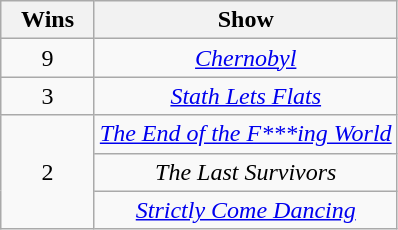<table class="wikitable floatleft" style="text-align: center;">
<tr>
<th scope="col" style="width:55px;">Wins</th>
<th scope="col" style="text-align:center;">Show</th>
</tr>
<tr>
<td scope=row rowspan=1 style="text-align:center">9</td>
<td><em><a href='#'>Chernobyl</a></em></td>
</tr>
<tr>
<td scope=row rowspan=1 style="text-align:center">3</td>
<td><em><a href='#'>Stath Lets Flats</a></em></td>
</tr>
<tr>
<td scope=row rowspan=3 style="text-align:center">2</td>
<td><em><a href='#'>The End of the F***ing World</a></em></td>
</tr>
<tr>
<td><em>The Last Survivors</em></td>
</tr>
<tr>
<td><em><a href='#'>Strictly Come Dancing</a></em></td>
</tr>
</table>
